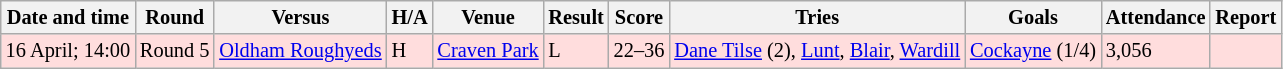<table class="wikitable" style="font-size:85%;">
<tr>
<th>Date and time</th>
<th>Round</th>
<th>Versus</th>
<th>H/A</th>
<th>Venue</th>
<th>Result</th>
<th>Score</th>
<th>Tries</th>
<th>Goals</th>
<th>Attendance</th>
<th>Report</th>
</tr>
<tr style="background:#ffdddd;">
<td>16 April; 14:00</td>
<td>Round 5</td>
<td> <a href='#'>Oldham Roughyeds</a></td>
<td>H</td>
<td><a href='#'>Craven Park</a></td>
<td>L</td>
<td>22–36</td>
<td><a href='#'>Dane Tilse</a> (2), <a href='#'>Lunt</a>, <a href='#'>Blair</a>, <a href='#'>Wardill</a></td>
<td><a href='#'>Cockayne</a> (1/4)</td>
<td>3,056</td>
<td></td>
</tr>
</table>
